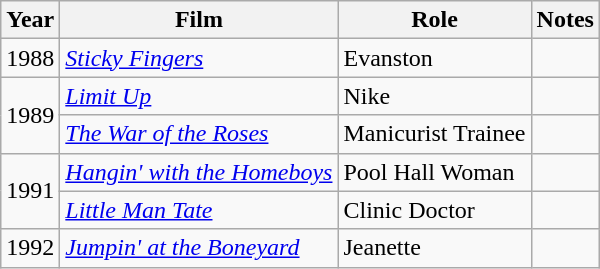<table class="wikitable" style="font size:90%">
<tr>
<th>Year</th>
<th>Film</th>
<th>Role</th>
<th>Notes</th>
</tr>
<tr>
<td>1988</td>
<td><em><a href='#'>Sticky Fingers</a></em></td>
<td>Evanston</td>
<td></td>
</tr>
<tr>
<td rowspan=2>1989</td>
<td><em><a href='#'>Limit Up</a></em></td>
<td>Nike</td>
<td></td>
</tr>
<tr>
<td><em><a href='#'>The War of the Roses</a></em></td>
<td>Manicurist Trainee</td>
<td></td>
</tr>
<tr>
<td rowspan=2>1991</td>
<td><em><a href='#'>Hangin' with the Homeboys</a></em></td>
<td>Pool Hall Woman</td>
<td></td>
</tr>
<tr>
<td><em><a href='#'>Little Man Tate</a></em></td>
<td>Clinic Doctor</td>
<td></td>
</tr>
<tr>
<td>1992</td>
<td><em><a href='#'>Jumpin' at the Boneyard</a></em></td>
<td Jeanette>Jeanette</td>
<td></td>
</tr>
</table>
